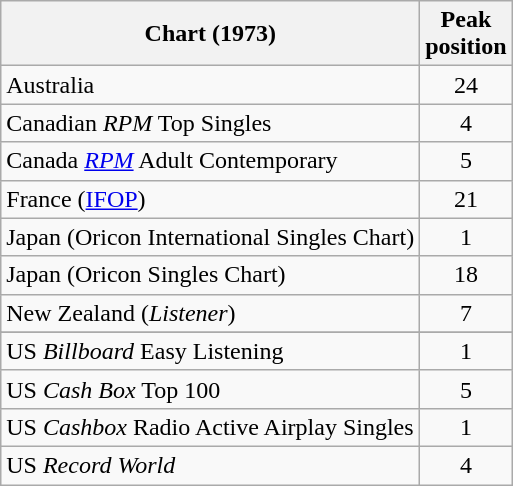<table class="wikitable sortable">
<tr>
<th>Chart (1973)</th>
<th>Peak<br>position</th>
</tr>
<tr>
<td>Australia</td>
<td style="text-align:center;">24</td>
</tr>
<tr>
<td>Canadian <em>RPM</em> Top Singles</td>
<td style="text-align:center;">4</td>
</tr>
<tr>
<td>Canada <em><a href='#'>RPM</a></em> Adult Contemporary</td>
<td style="text-align:center;">5</td>
</tr>
<tr>
<td>France (<a href='#'>IFOP</a>)</td>
<td align="center">21</td>
</tr>
<tr>
<td>Japan (Oricon International Singles Chart)</td>
<td style="text-align:center;">1</td>
</tr>
<tr>
<td>Japan (Oricon Singles Chart)</td>
<td style="text-align:center;">18</td>
</tr>
<tr>
<td>New Zealand (<em>Listener</em>)</td>
<td style="text-align:center;">7</td>
</tr>
<tr>
</tr>
<tr>
<td>US <em>Billboard</em> Easy Listening</td>
<td style="text-align:center;">1</td>
</tr>
<tr>
<td>US <em>Cash Box</em> Top 100</td>
<td style="text-align:center;">5</td>
</tr>
<tr>
<td>US <em>Cashbox</em> Radio Active Airplay Singles</td>
<td style="text-align:center;">1</td>
</tr>
<tr>
<td>US <em>Record World</em></td>
<td style="text-align:center;">4</td>
</tr>
</table>
